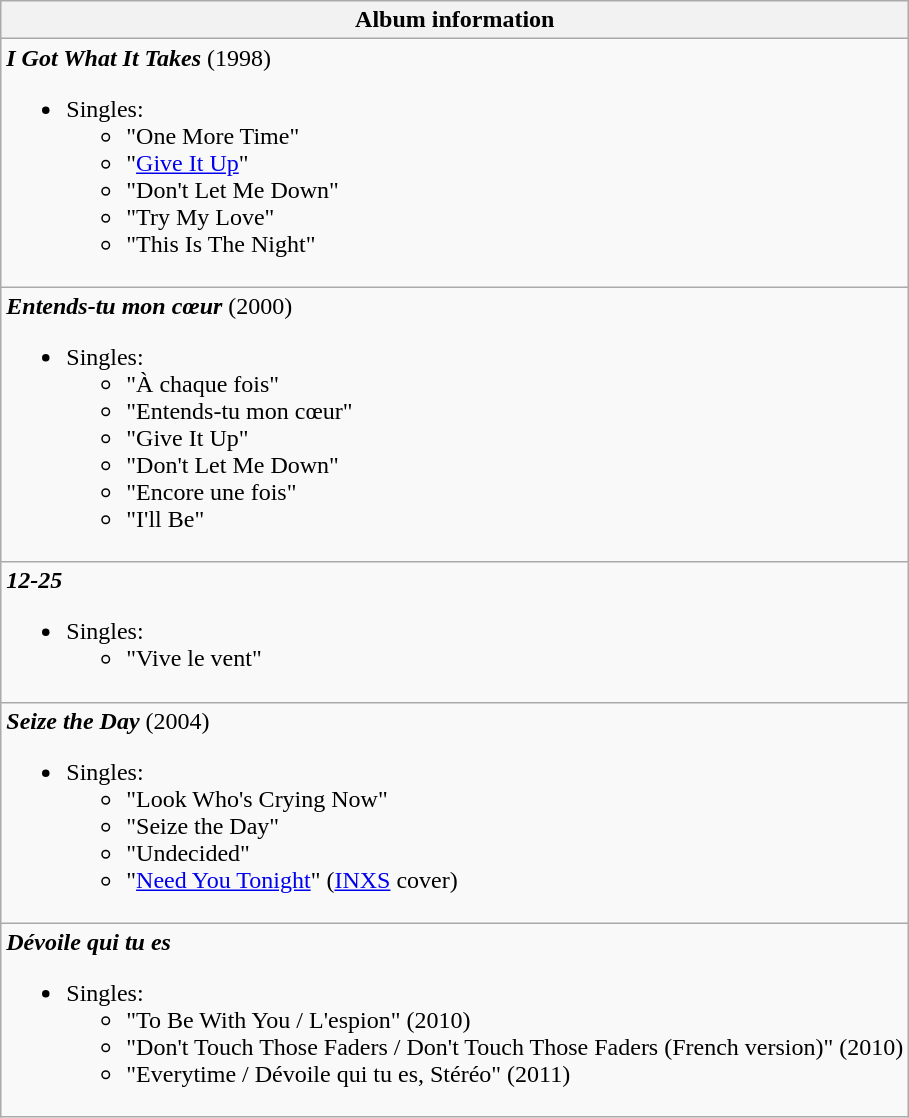<table class="wikitable">
<tr>
<th align="left">Album information</th>
</tr>
<tr>
<td align="left"><strong><em>I Got What It Takes</em></strong> (1998)<br><ul><li>Singles:<ul><li>"One More Time"</li><li>"<a href='#'>Give It Up</a>"</li><li>"Don't Let Me Down"</li><li>"Try My Love"</li><li>"This Is The Night"</li></ul></li></ul></td>
</tr>
<tr>
<td align="left"><strong><em>Entends-tu mon cœur</em></strong> (2000)<br><ul><li>Singles:<ul><li>"À chaque fois"</li><li>"Entends-tu mon cœur"</li><li>"Give It Up"</li><li>"Don't Let Me Down"</li><li>"Encore une fois"</li><li>"I'll Be"</li></ul></li></ul></td>
</tr>
<tr>
<td align="left"><strong><em>12-25</em></strong><br><ul><li>Singles:<ul><li>"Vive le vent"</li></ul></li></ul></td>
</tr>
<tr>
<td align="left"><strong><em>Seize the Day</em></strong> (2004)<br><ul><li>Singles:<ul><li>"Look Who's Crying Now"</li><li>"Seize the Day"</li><li>"Undecided"</li><li>"<a href='#'>Need You Tonight</a>" (<a href='#'>INXS</a> cover)</li></ul></li></ul></td>
</tr>
<tr>
<td align="left"><strong><em>Dévoile qui tu es</em></strong><br><ul><li>Singles:<ul><li>"To Be With You / L'espion" (2010)</li><li>"Don't Touch Those Faders / Don't Touch Those Faders (French version)" (2010)</li><li>"Everytime / Dévoile qui tu es, Stéréo" (2011)</li></ul></li></ul></td>
</tr>
</table>
